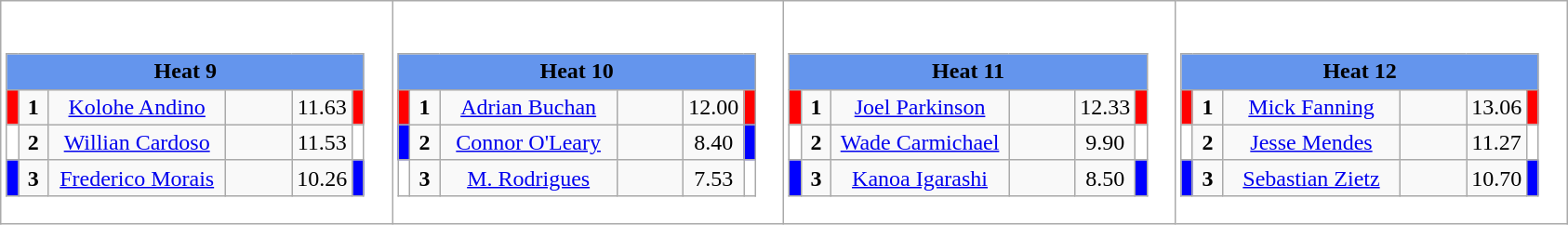<table class="wikitable" style="background:#fff;">
<tr>
<td><div><br><table class="wikitable">
<tr>
<td colspan="6"  style="text-align:center; background:#6495ed;"><strong>Heat 9</strong></td>
</tr>
<tr>
<td style="width:01px; background: #f00;"></td>
<td style="width:14px; text-align:center;"><strong>1</strong></td>
<td style="width:120px; text-align:center;"><a href='#'>Kolohe Andino</a></td>
<td style="width:40px; text-align:center;"></td>
<td style="width:20px; text-align:center;">11.63</td>
<td style="width:01px; background: #f00;"></td>
</tr>
<tr>
<td style="width:01px; background: #fff;"></td>
<td style="width:14px; text-align:center;"><strong>2</strong></td>
<td style="width:120px; text-align:center;"><a href='#'>Willian Cardoso</a></td>
<td style="width:40px; text-align:center;"></td>
<td style="width:20px; text-align:center;">11.53</td>
<td style="width:01px; background: #fff;"></td>
</tr>
<tr>
<td style="width:01px; background: #00f;"></td>
<td style="width:14px; text-align:center;"><strong>3</strong></td>
<td style="width:120px; text-align:center;"><a href='#'>Frederico Morais</a></td>
<td style="width:40px; text-align:center;"></td>
<td style="width:20px; text-align:center;">10.26</td>
<td style="width:01px; background: #00f;"></td>
</tr>
</table>
</div></td>
<td><div><br><table class="wikitable">
<tr>
<td colspan="6"  style="text-align:center; background:#6495ed;"><strong>Heat 10</strong></td>
</tr>
<tr>
<td style="width:01px; background: #f00;"></td>
<td style="width:14px; text-align:center;"><strong>1</strong></td>
<td style="width:120px; text-align:center;"><a href='#'>Adrian Buchan</a></td>
<td style="width:40px; text-align:center;"></td>
<td style="width:20px; text-align:center;">12.00</td>
<td style="width:01px; background: #f00;"></td>
</tr>
<tr>
<td style="width:01px; background: #00f;"></td>
<td style="width:14px; text-align:center;"><strong>2</strong></td>
<td style="width:120px; text-align:center;"><a href='#'>Connor O'Leary</a></td>
<td style="width:40px; text-align:center;"></td>
<td style="width:20px; text-align:center;">8.40</td>
<td style="width:01px; background: #00f;"></td>
</tr>
<tr>
<td style="width:01px; background: #fff;"></td>
<td style="width:14px; text-align:center;"><strong>3</strong></td>
<td style="width:120px; text-align:center;"><a href='#'>M. Rodrigues</a></td>
<td style="width:40px; text-align:center;"></td>
<td style="width:20px; text-align:center;">7.53</td>
<td style="width:01px; background: #fff;"></td>
</tr>
</table>
</div></td>
<td><div><br><table class="wikitable">
<tr>
<td colspan="6"  style="text-align:center; background:#6495ed;"><strong>Heat 11</strong></td>
</tr>
<tr>
<td style="width:01px; background: #f00;"></td>
<td style="width:14px; text-align:center;"><strong>1</strong></td>
<td style="width:120px; text-align:center;"><a href='#'>Joel Parkinson</a></td>
<td style="width:40px; text-align:center;"></td>
<td style="width:20px; text-align:center;">12.33</td>
<td style="width:01px; background: #f00;"></td>
</tr>
<tr>
<td style="width:01px; background: #fff;"></td>
<td style="width:14px; text-align:center;"><strong>2</strong></td>
<td style="width:120px; text-align:center;"><a href='#'>Wade Carmichael</a></td>
<td style="width:40px; text-align:center;"></td>
<td style="width:20px; text-align:center;">9.90</td>
<td style="width:01px; background: #fff;"></td>
</tr>
<tr>
<td style="width:01px; background: #00f;"></td>
<td style="width:14px; text-align:center;"><strong>3</strong></td>
<td style="width:120px; text-align:center;"><a href='#'>Kanoa Igarashi</a></td>
<td style="width:40px; text-align:center;"></td>
<td style="width:20px; text-align:center;">8.50</td>
<td style="width:01px; background: #00f;"></td>
</tr>
</table>
</div></td>
<td><div><br><table class="wikitable">
<tr>
<td colspan="6"  style="text-align:center; background:#6495ed;"><strong>Heat 12</strong></td>
</tr>
<tr>
<td style="width:01px; background: #f00;"></td>
<td style="width:14px; text-align:center;"><strong>1</strong></td>
<td style="width:120px; text-align:center;"><a href='#'>Mick Fanning</a></td>
<td style="width:40px; text-align:center;"></td>
<td style="width:20px; text-align:center;">13.06</td>
<td style="width:01px; background: #f00;"></td>
</tr>
<tr>
<td style="width:01px; background: #fff;"></td>
<td style="width:14px; text-align:center;"><strong>2</strong></td>
<td style="width:120px; text-align:center;"><a href='#'>Jesse Mendes</a></td>
<td style="width:40px; text-align:center;"></td>
<td style="width:20px; text-align:center;">11.27</td>
<td style="width:01px; background: #fff;"></td>
</tr>
<tr>
<td style="width:01px; background: #00f;"></td>
<td style="width:14px; text-align:center;"><strong>3</strong></td>
<td style="width:120px; text-align:center;"><a href='#'>Sebastian Zietz</a></td>
<td style="width:40px; text-align:center;"></td>
<td style="width:20px; text-align:center;">10.70</td>
<td style="width:01px; background: #00f;"></td>
</tr>
</table>
</div></td>
</tr>
</table>
